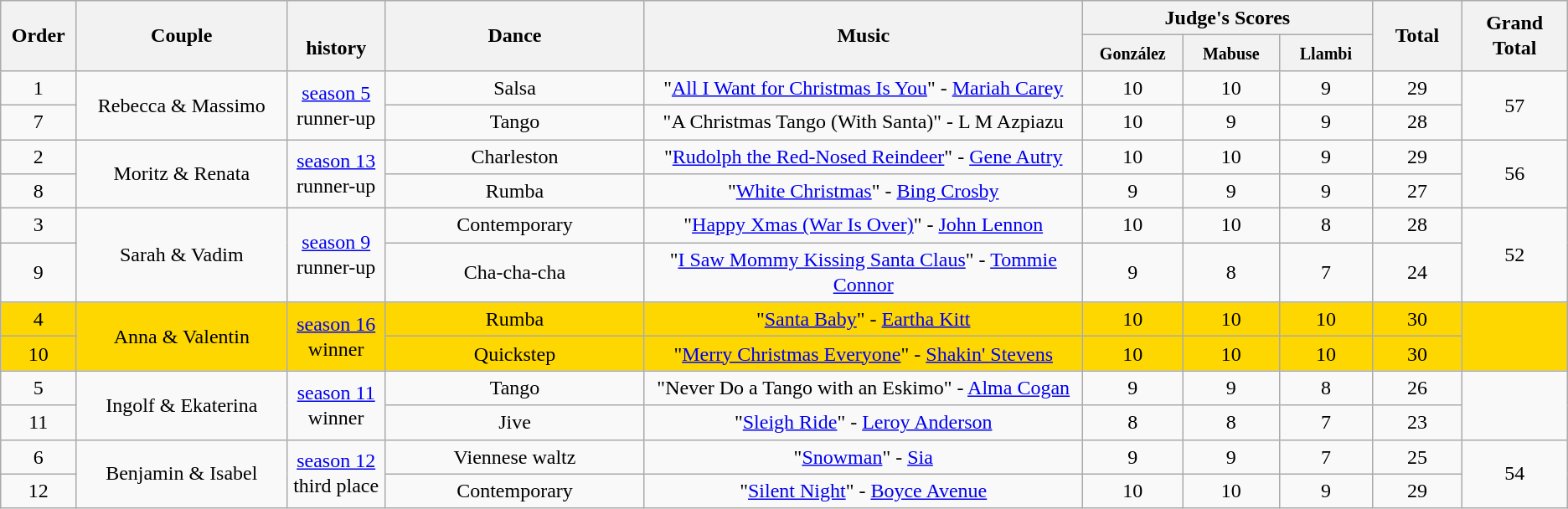<table class="wikitable center sortable" style="text-align:center; font-size:100%; line-height:20px;">
<tr>
<th rowspan="2" style="width: 4em">Order</th>
<th rowspan="2" style="width: 17em">Couple</th>
<th rowspan="2" style="width: 6em"><br>history</th>
<th rowspan="2" style="width: 20em">Dance</th>
<th rowspan="2" style="width: 40em">Music</th>
<th colspan="3">Judge's Scores</th>
<th rowspan="2" style="width: 6em">Total</th>
<th rowspan="2" style="width: 7em">Grand Total</th>
</tr>
<tr>
<th style="width: 6em"><small>González</small></th>
<th style="width: 6em"><small>Mabuse</small></th>
<th style="width: 6em"><small>Llambi</small></th>
</tr>
<tr>
<td>1</td>
<td rowspan="2">Rebecca & Massimo</td>
<td rowspan="2"><a href='#'>season 5</a> runner-up</td>
<td>Salsa</td>
<td>"<a href='#'>All I Want for Christmas Is You</a>" - <a href='#'>Mariah Carey</a></td>
<td>10</td>
<td>10</td>
<td>9</td>
<td>29</td>
<td rowspan="2">57</td>
</tr>
<tr>
<td>7</td>
<td>Tango</td>
<td>"A Christmas Tango (With Santa)" - L M Azpiazu</td>
<td>10</td>
<td>9</td>
<td>9</td>
<td>28</td>
</tr>
<tr>
<td>2</td>
<td rowspan="2">Moritz & Renata</td>
<td rowspan="2"><a href='#'>season 13</a> runner-up</td>
<td>Charleston</td>
<td>"<a href='#'>Rudolph the Red-Nosed Reindeer</a>" - <a href='#'>Gene Autry</a></td>
<td>10</td>
<td>10</td>
<td>9</td>
<td>29</td>
<td rowspan="2">56</td>
</tr>
<tr>
<td>8</td>
<td>Rumba</td>
<td>"<a href='#'>White Christmas</a>" - <a href='#'>Bing Crosby</a></td>
<td>9</td>
<td>9</td>
<td>9</td>
<td>27</td>
</tr>
<tr>
<td>3</td>
<td rowspan="2">Sarah & Vadim</td>
<td rowspan="2"><a href='#'>season 9</a> runner-up</td>
<td>Contemporary</td>
<td>"<a href='#'>Happy Xmas (War Is Over)</a>" - <a href='#'>John Lennon</a></td>
<td>10</td>
<td>10</td>
<td>8</td>
<td>28</td>
<td rowspan="2">52</td>
</tr>
<tr>
<td>9</td>
<td>Cha-cha-cha</td>
<td>"<a href='#'>I Saw Mommy Kissing Santa Claus</a>" - <a href='#'>Tommie Connor</a></td>
<td>9</td>
<td>8</td>
<td>7</td>
<td>24</td>
</tr>
<tr style="background:gold;"|>
<td>4</td>
<td rowspan="2">Anna & Valentin</td>
<td rowspan="2"><a href='#'>season 16</a> winner</td>
<td>Rumba</td>
<td>"<a href='#'>Santa Baby</a>" - <a href='#'>Eartha Kitt</a></td>
<td>10</td>
<td>10</td>
<td>10</td>
<td>30</td>
<td rowspan="2"></td>
</tr>
<tr style="background:gold;"|>
<td>10</td>
<td>Quickstep</td>
<td>"<a href='#'>Merry Christmas Everyone</a>" - <a href='#'>Shakin' Stevens</a></td>
<td>10</td>
<td>10</td>
<td>10</td>
<td>30</td>
</tr>
<tr>
<td>5</td>
<td rowspan="2">Ingolf & Ekaterina</td>
<td rowspan="2"><a href='#'>season 11</a> winner</td>
<td>Tango</td>
<td>"Never Do a Tango with an Eskimo" - <a href='#'>Alma Cogan</a></td>
<td>9</td>
<td>9</td>
<td>8</td>
<td>26</td>
<td rowspan="2"></td>
</tr>
<tr>
<td>11</td>
<td>Jive</td>
<td>"<a href='#'>Sleigh Ride</a>" - <a href='#'>Leroy Anderson</a></td>
<td>8</td>
<td>8</td>
<td>7</td>
<td>23</td>
</tr>
<tr>
<td>6</td>
<td rowspan="2">Benjamin & Isabel</td>
<td rowspan="2"><a href='#'>season 12</a> third place</td>
<td>Viennese waltz</td>
<td>"<a href='#'>Snowman</a>" - <a href='#'>Sia</a></td>
<td>9</td>
<td>9</td>
<td>7</td>
<td>25</td>
<td rowspan="2">54</td>
</tr>
<tr>
<td>12</td>
<td>Contemporary</td>
<td>"<a href='#'>Silent Night</a>" - <a href='#'>Boyce Avenue</a></td>
<td>10</td>
<td>10</td>
<td>9</td>
<td>29</td>
</tr>
</table>
